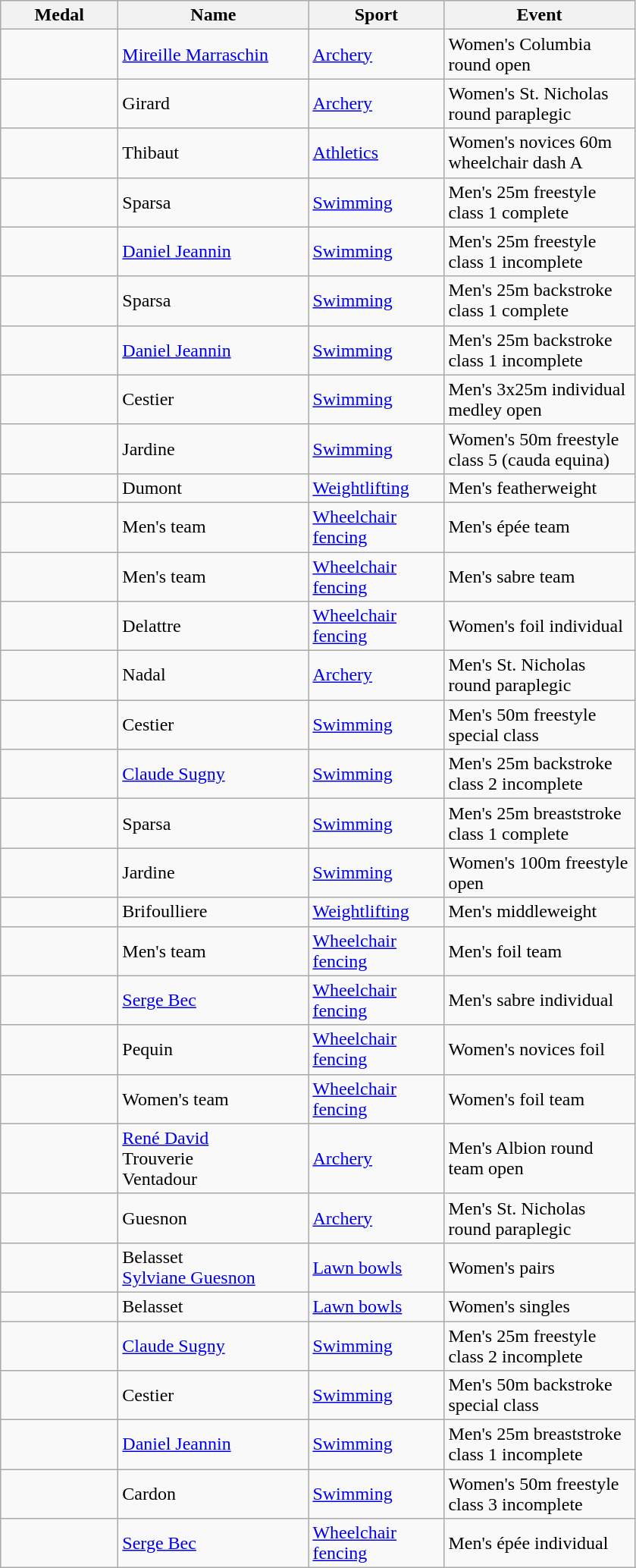<table class="wikitable">
<tr>
<th style="width:6em">Medal</th>
<th style="width:10em">Name</th>
<th style="width:7em">Sport</th>
<th style="width:10em">Event</th>
</tr>
<tr>
<td></td>
<td><a href='#'>Mireille Marraschin</a></td>
<td><a href='#'>Archery</a></td>
<td>Women's Columbia round open</td>
</tr>
<tr>
<td></td>
<td>Girard</td>
<td><a href='#'>Archery</a></td>
<td>Women's St. Nicholas round paraplegic</td>
</tr>
<tr>
<td></td>
<td>Thibaut</td>
<td><a href='#'>Athletics</a></td>
<td>Women's novices 60m wheelchair dash A</td>
</tr>
<tr>
<td></td>
<td>Sparsa</td>
<td><a href='#'>Swimming</a></td>
<td>Men's 25m freestyle class 1 complete</td>
</tr>
<tr>
<td></td>
<td><a href='#'>Daniel Jeannin</a></td>
<td><a href='#'>Swimming</a></td>
<td>Men's 25m freestyle class 1 incomplete</td>
</tr>
<tr>
<td></td>
<td>Sparsa</td>
<td><a href='#'>Swimming</a></td>
<td>Men's 25m backstroke class 1 complete</td>
</tr>
<tr>
<td></td>
<td><a href='#'>Daniel Jeannin</a></td>
<td><a href='#'>Swimming</a></td>
<td>Men's 25m backstroke class 1 incomplete</td>
</tr>
<tr>
<td></td>
<td>Cestier</td>
<td><a href='#'>Swimming</a></td>
<td>Men's 3x25m individual medley open</td>
</tr>
<tr>
<td></td>
<td>Jardine</td>
<td><a href='#'>Swimming</a></td>
<td>Women's 50m freestyle class 5 (cauda equina)</td>
</tr>
<tr>
<td></td>
<td>Dumont</td>
<td><a href='#'>Weightlifting</a></td>
<td>Men's featherweight</td>
</tr>
<tr>
<td></td>
<td>Men's team</td>
<td><a href='#'>Wheelchair fencing</a></td>
<td>Men's épée team</td>
</tr>
<tr>
<td></td>
<td>Men's team</td>
<td><a href='#'>Wheelchair fencing</a></td>
<td>Men's sabre team</td>
</tr>
<tr>
<td></td>
<td>Delattre</td>
<td><a href='#'>Wheelchair fencing</a></td>
<td>Women's foil individual</td>
</tr>
<tr>
<td></td>
<td>Nadal</td>
<td><a href='#'>Archery</a></td>
<td>Men's St. Nicholas round paraplegic</td>
</tr>
<tr>
<td></td>
<td>Cestier</td>
<td><a href='#'>Swimming</a></td>
<td>Men's 50m freestyle special class</td>
</tr>
<tr>
<td></td>
<td><a href='#'>Claude Sugny</a></td>
<td><a href='#'>Swimming</a></td>
<td>Men's 25m backstroke class 2 incomplete</td>
</tr>
<tr>
<td></td>
<td>Sparsa</td>
<td><a href='#'>Swimming</a></td>
<td>Men's 25m breaststroke class 1 complete</td>
</tr>
<tr>
<td></td>
<td>Jardine</td>
<td><a href='#'>Swimming</a></td>
<td>Women's 100m freestyle open</td>
</tr>
<tr>
<td></td>
<td>Brifoulliere</td>
<td><a href='#'>Weightlifting</a></td>
<td>Men's middleweight</td>
</tr>
<tr>
<td></td>
<td>Men's team</td>
<td><a href='#'>Wheelchair fencing</a></td>
<td>Men's foil team</td>
</tr>
<tr>
<td></td>
<td><a href='#'>Serge Bec</a></td>
<td><a href='#'>Wheelchair fencing</a></td>
<td>Men's sabre individual</td>
</tr>
<tr>
<td></td>
<td>Pequin</td>
<td><a href='#'>Wheelchair fencing</a></td>
<td>Women's novices foil</td>
</tr>
<tr>
<td></td>
<td>Women's team</td>
<td><a href='#'>Wheelchair fencing</a></td>
<td>Women's foil team</td>
</tr>
<tr>
<td></td>
<td><a href='#'>René David</a><br> Trouverie<br> Ventadour</td>
<td><a href='#'>Archery</a></td>
<td>Men's Albion round team open</td>
</tr>
<tr>
<td></td>
<td>Guesnon</td>
<td><a href='#'>Archery</a></td>
<td>Men's St. Nicholas round paraplegic</td>
</tr>
<tr>
<td></td>
<td>Belasset<br> <a href='#'>Sylviane Guesnon</a></td>
<td><a href='#'>Lawn bowls</a></td>
<td>Women's pairs</td>
</tr>
<tr>
<td></td>
<td>Belasset</td>
<td><a href='#'>Lawn bowls</a></td>
<td>Women's singles</td>
</tr>
<tr>
<td></td>
<td><a href='#'>Claude Sugny</a></td>
<td><a href='#'>Swimming</a></td>
<td>Men's 25m freestyle class 2 incomplete</td>
</tr>
<tr>
<td></td>
<td>Cestier</td>
<td><a href='#'>Swimming</a></td>
<td>Men's 50m backstroke special class</td>
</tr>
<tr>
<td></td>
<td><a href='#'>Daniel Jeannin</a></td>
<td><a href='#'>Swimming</a></td>
<td>Men's 25m breaststroke class 1 incomplete</td>
</tr>
<tr>
<td></td>
<td>Cardon</td>
<td><a href='#'>Swimming</a></td>
<td>Women's 50m freestyle class 3 incomplete</td>
</tr>
<tr>
<td></td>
<td><a href='#'>Serge Bec</a></td>
<td><a href='#'>Wheelchair fencing</a></td>
<td>Men's épée individual</td>
</tr>
</table>
